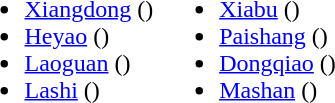<table>
<tr>
<td valign="top"><br><ul><li><a href='#'>Xiangdong</a> ()</li><li><a href='#'>Heyao</a> ()</li><li><a href='#'>Laoguan</a> ()</li><li><a href='#'>Lashi</a> ()</li></ul></td>
<td valign="top"><br><ul><li><a href='#'>Xiabu</a> ()</li><li><a href='#'>Paishang</a> ()</li><li><a href='#'>Dongqiao</a> ()</li><li><a href='#'>Mashan</a> ()</li></ul></td>
</tr>
</table>
